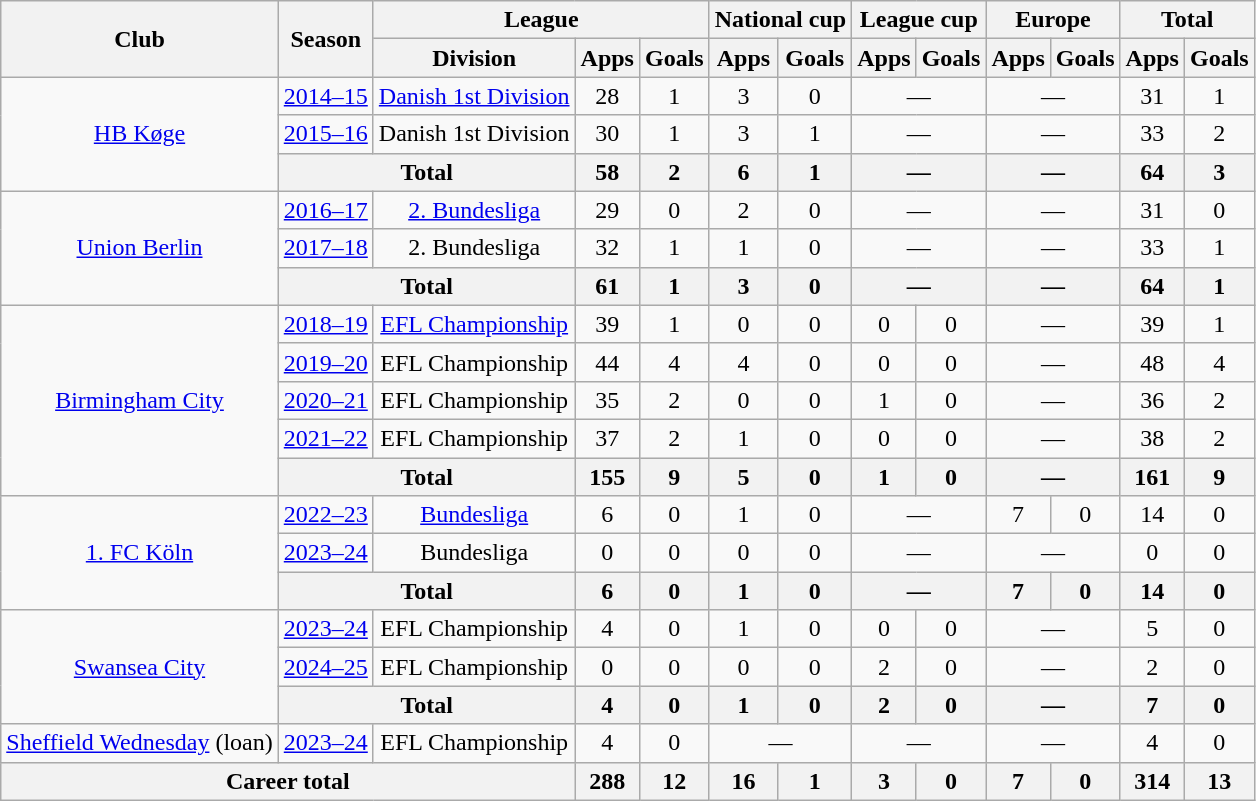<table class=wikitable style=text-align:center>
<tr>
<th rowspan=2>Club</th>
<th rowspan=2>Season</th>
<th colspan=3>League</th>
<th colspan=2>National cup</th>
<th colspan=2>League cup</th>
<th colspan=2>Europe</th>
<th colspan=2>Total</th>
</tr>
<tr>
<th>Division</th>
<th>Apps</th>
<th>Goals</th>
<th>Apps</th>
<th>Goals</th>
<th>Apps</th>
<th>Goals</th>
<th>Apps</th>
<th>Goals</th>
<th>Apps</th>
<th>Goals</th>
</tr>
<tr>
<td rowspan=3><a href='#'>HB Køge</a></td>
<td><a href='#'>2014–15</a></td>
<td><a href='#'>Danish 1st Division</a></td>
<td>28</td>
<td>1</td>
<td>3</td>
<td>0</td>
<td colspan=2>—</td>
<td colspan=2>—</td>
<td>31</td>
<td>1</td>
</tr>
<tr>
<td><a href='#'>2015–16</a></td>
<td>Danish 1st Division</td>
<td>30</td>
<td>1</td>
<td>3</td>
<td>1</td>
<td colspan=2>—</td>
<td colspan=2>—</td>
<td>33</td>
<td>2</td>
</tr>
<tr>
<th colspan=2>Total</th>
<th>58</th>
<th>2</th>
<th>6</th>
<th>1</th>
<th colspan=2>—</th>
<th colspan=2>—</th>
<th>64</th>
<th>3</th>
</tr>
<tr>
<td rowspan=3><a href='#'>Union Berlin</a></td>
<td><a href='#'>2016–17</a></td>
<td><a href='#'>2. Bundesliga</a></td>
<td>29</td>
<td>0</td>
<td>2</td>
<td>0</td>
<td colspan=2>—</td>
<td colspan=2>—</td>
<td>31</td>
<td>0</td>
</tr>
<tr>
<td><a href='#'>2017–18</a></td>
<td>2. Bundesliga</td>
<td>32</td>
<td>1</td>
<td>1</td>
<td>0</td>
<td colspan=2>—</td>
<td colspan=2>—</td>
<td>33</td>
<td>1</td>
</tr>
<tr>
<th colspan=2>Total</th>
<th>61</th>
<th>1</th>
<th>3</th>
<th>0</th>
<th colspan=2>—</th>
<th colspan=2>—</th>
<th>64</th>
<th>1</th>
</tr>
<tr>
<td rowspan=5><a href='#'>Birmingham City</a></td>
<td><a href='#'>2018–19</a></td>
<td><a href='#'>EFL Championship</a></td>
<td>39</td>
<td>1</td>
<td>0</td>
<td>0</td>
<td>0</td>
<td>0</td>
<td colspan=2>—</td>
<td>39</td>
<td>1</td>
</tr>
<tr>
<td><a href='#'>2019–20</a></td>
<td>EFL Championship</td>
<td>44</td>
<td>4</td>
<td>4</td>
<td>0</td>
<td>0</td>
<td>0</td>
<td colspan=2>—</td>
<td>48</td>
<td>4</td>
</tr>
<tr>
<td><a href='#'>2020–21</a></td>
<td>EFL Championship</td>
<td>35</td>
<td>2</td>
<td>0</td>
<td>0</td>
<td>1</td>
<td>0</td>
<td colspan=2>—</td>
<td>36</td>
<td>2</td>
</tr>
<tr>
<td><a href='#'>2021–22</a></td>
<td>EFL Championship</td>
<td>37</td>
<td>2</td>
<td>1</td>
<td>0</td>
<td>0</td>
<td>0</td>
<td colspan=2>—</td>
<td>38</td>
<td>2</td>
</tr>
<tr>
<th colspan=2>Total</th>
<th>155</th>
<th>9</th>
<th>5</th>
<th>0</th>
<th>1</th>
<th>0</th>
<th colspan=2>—</th>
<th>161</th>
<th>9</th>
</tr>
<tr>
<td rowspan="3"><a href='#'>1. FC Köln</a></td>
<td><a href='#'>2022–23</a></td>
<td><a href='#'>Bundesliga</a></td>
<td>6</td>
<td>0</td>
<td>1</td>
<td>0</td>
<td colspan=2>—</td>
<td>7</td>
<td>0</td>
<td>14</td>
<td>0</td>
</tr>
<tr>
<td><a href='#'>2023–24</a></td>
<td>Bundesliga</td>
<td>0</td>
<td>0</td>
<td>0</td>
<td>0</td>
<td colspan="2">—</td>
<td colspan="2">—</td>
<td>0</td>
<td>0</td>
</tr>
<tr>
<th colspan=2>Total</th>
<th>6</th>
<th>0</th>
<th>1</th>
<th>0</th>
<th colspan=2>—</th>
<th>7</th>
<th>0</th>
<th>14</th>
<th>0</th>
</tr>
<tr>
<td rowspan=3><a href='#'>Swansea City</a></td>
<td><a href='#'>2023–24</a></td>
<td>EFL Championship</td>
<td>4</td>
<td>0</td>
<td>1</td>
<td>0</td>
<td>0</td>
<td>0</td>
<td colspan="2">—</td>
<td>5</td>
<td>0</td>
</tr>
<tr>
<td><a href='#'>2024–25</a></td>
<td>EFL Championship</td>
<td>0</td>
<td>0</td>
<td>0</td>
<td>0</td>
<td>2</td>
<td>0</td>
<td colspan="2">—</td>
<td>2</td>
<td>0</td>
</tr>
<tr>
<th colspan=2>Total</th>
<th>4</th>
<th>0</th>
<th>1</th>
<th>0</th>
<th>2</th>
<th>0</th>
<th colspan="2">—</th>
<th>7</th>
<th>0</th>
</tr>
<tr>
<td><a href='#'>Sheffield Wednesday</a> (loan)</td>
<td><a href='#'>2023–24</a></td>
<td>EFL Championship</td>
<td>4</td>
<td>0</td>
<td colspan="2">—</td>
<td colspan="2">—</td>
<td colspan="2">—</td>
<td>4</td>
<td>0</td>
</tr>
<tr>
<th colspan=3>Career total</th>
<th>288</th>
<th>12</th>
<th>16</th>
<th>1</th>
<th>3</th>
<th>0</th>
<th>7</th>
<th>0</th>
<th>314</th>
<th>13</th>
</tr>
</table>
